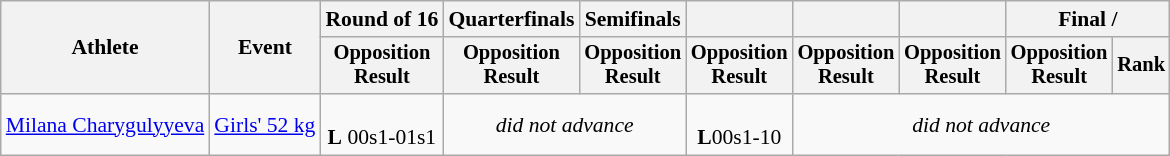<table class="wikitable" style="text-align:center;font-size:90%">
<tr>
<th rowspan=2>Athlete</th>
<th rowspan=2>Event</th>
<th>Round of 16</th>
<th>Quarterfinals</th>
<th>Semifinals</th>
<th></th>
<th></th>
<th></th>
<th colspan=2>Final / </th>
</tr>
<tr style="font-size:95%">
<th>Opposition<br>Result</th>
<th>Opposition<br>Result</th>
<th>Opposition<br>Result</th>
<th>Opposition<br>Result</th>
<th>Opposition<br>Result</th>
<th>Opposition<br>Result</th>
<th>Opposition<br>Result</th>
<th>Rank</th>
</tr>
<tr>
<td align=left><a href='#'>Milana Charygulyyeva</a></td>
<td align=left><a href='#'>Girls' 52 kg</a></td>
<td><br> <strong>L</strong> 00s1-01s1</td>
<td Colspan=2><em>did not advance</em></td>
<td><br> <strong>L</strong>00s1-10</td>
<td Colspan=4><em>did not advance</em></td>
</tr>
</table>
